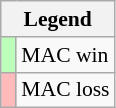<table class="wikitable" style="font-size:90%">
<tr>
<th colspan="2">Legend</th>
</tr>
<tr>
<td style="background:#bfb;"> </td>
<td>MAC win</td>
</tr>
<tr>
<td style="background:#fbb;"> </td>
<td>MAC loss</td>
</tr>
</table>
